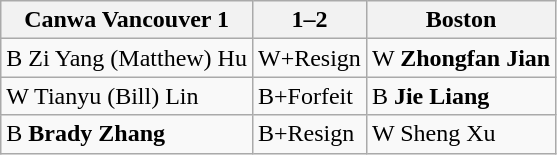<table class="wikitable">
<tr>
<th>Canwa Vancouver 1</th>
<th>1–2</th>
<th>Boston</th>
</tr>
<tr>
<td>B Zi Yang (Matthew) Hu</td>
<td>W+Resign</td>
<td>W <strong>Zhongfan Jian</strong></td>
</tr>
<tr>
<td>W Tianyu (Bill) Lin</td>
<td>B+Forfeit</td>
<td>B <strong>Jie Liang</strong></td>
</tr>
<tr>
<td>B <strong>Brady Zhang</strong></td>
<td>B+Resign</td>
<td>W Sheng Xu</td>
</tr>
</table>
